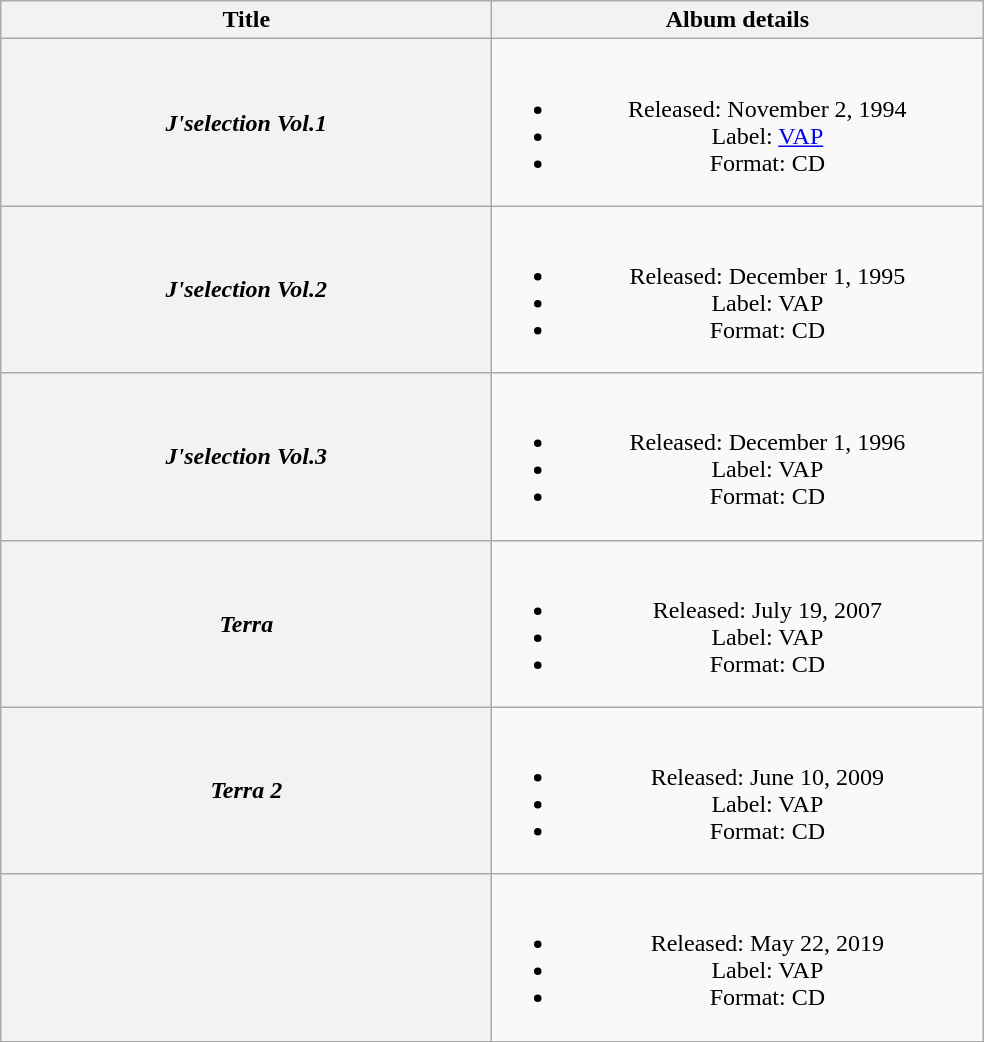<table class="wikitable plainrowheaders" style="text-align:center;">
<tr>
<th scope="col" rowspan="1" style="width:20em;">Title</th>
<th scope="col" rowspan="1" style="width:20em;">Album details</th>
</tr>
<tr>
<th scope=row><em>J'selection Vol.1</em></th>
<td><br><ul><li>Released: November 2, 1994</li><li>Label: <a href='#'>VAP</a></li><li>Format: CD</li></ul></td>
</tr>
<tr>
<th scope=row><em>J'selection Vol.2</em></th>
<td><br><ul><li>Released: December 1, 1995</li><li>Label: VAP</li><li>Format: CD</li></ul></td>
</tr>
<tr>
<th scope=row><em>J'selection Vol.3</em></th>
<td><br><ul><li>Released: December 1, 1996</li><li>Label: VAP</li><li>Format: CD</li></ul></td>
</tr>
<tr>
<th scope=row><em>Terra</em></th>
<td><br><ul><li>Released: July 19, 2007</li><li>Label: VAP</li><li>Format: CD</li></ul></td>
</tr>
<tr>
<th scope=row><em>Terra 2</em></th>
<td><br><ul><li>Released: June 10, 2009</li><li>Label: VAP</li><li>Format: CD</li></ul></td>
</tr>
<tr>
<th scope=row></th>
<td><br><ul><li>Released: May 22, 2019</li><li>Label: VAP</li><li>Format: CD</li></ul></td>
</tr>
</table>
